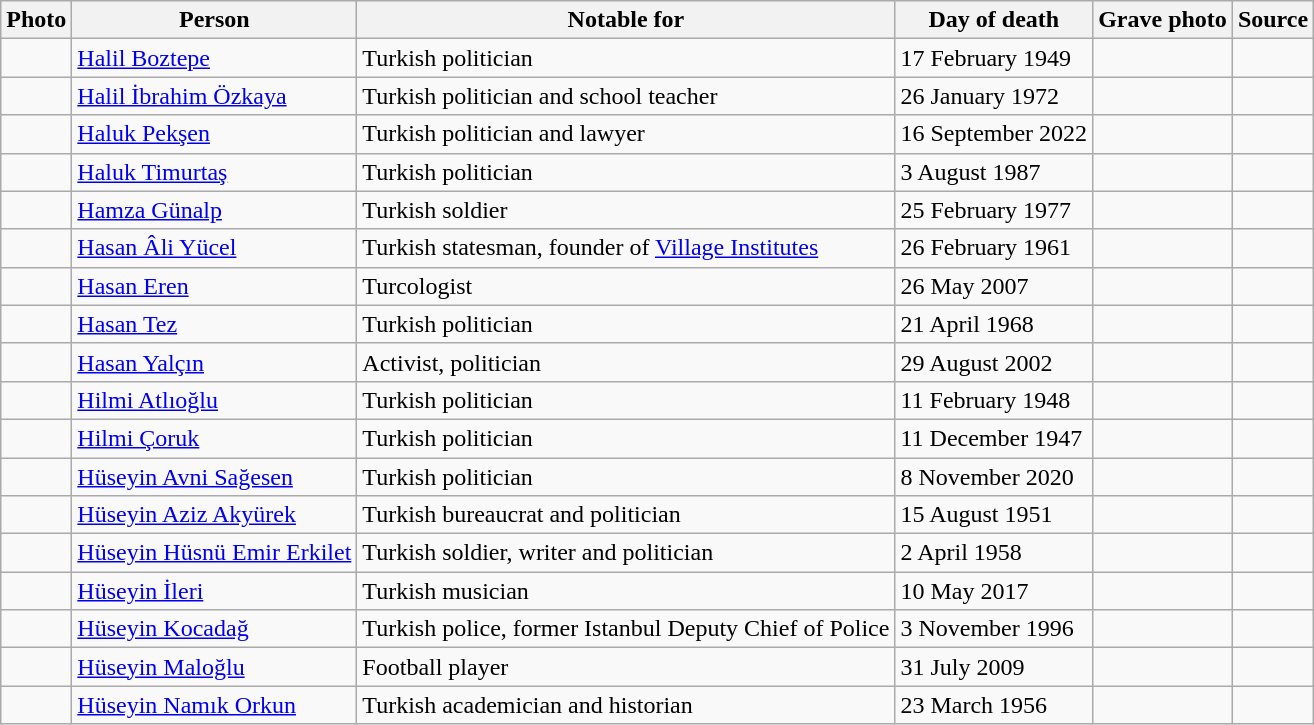<table class="wikitable sortable">
<tr>
<th scope=col>Photo</th>
<th scope=col>Person</th>
<th scope=col>Notable for</th>
<th scope=col>Day of death</th>
<th scope=col>Grave photo</th>
<th scope=col>Source</th>
</tr>
<tr>
<td></td>
<td><a href='#'>Halil Boztepe</a></td>
<td>Turkish politician</td>
<td>17 February 1949</td>
<td></td>
<td></td>
</tr>
<tr>
<td></td>
<td><a href='#'>Halil İbrahim Özkaya</a></td>
<td>Turkish politician and school teacher</td>
<td>26 January 1972</td>
<td></td>
<td></td>
</tr>
<tr>
<td></td>
<td><a href='#'>Haluk Pekşen</a></td>
<td>Turkish politician and lawyer</td>
<td>16 September 2022</td>
<td></td>
<td></td>
</tr>
<tr>
<td></td>
<td><a href='#'>Haluk Timurtaş</a></td>
<td>Turkish politician</td>
<td>3 August 1987</td>
<td></td>
<td></td>
</tr>
<tr>
<td></td>
<td><a href='#'>Hamza Günalp</a></td>
<td>Turkish soldier</td>
<td>25 February 1977</td>
<td></td>
<td></td>
</tr>
<tr>
<td></td>
<td><a href='#'>Hasan Âli Yücel</a></td>
<td>Turkish statesman, founder of <a href='#'>Village Institutes</a></td>
<td>26 February 1961</td>
<td></td>
<td></td>
</tr>
<tr>
<td></td>
<td><a href='#'>Hasan Eren</a></td>
<td>Turcologist</td>
<td>26 May 2007</td>
<td></td>
<td></td>
</tr>
<tr>
<td></td>
<td><a href='#'>Hasan Tez</a></td>
<td>Turkish politician</td>
<td>21 April 1968</td>
<td></td>
<td></td>
</tr>
<tr>
<td></td>
<td><a href='#'>Hasan Yalçın</a></td>
<td>Activist, politician</td>
<td>29 August 2002</td>
<td></td>
<td></td>
</tr>
<tr>
<td></td>
<td><a href='#'>Hilmi Atlıoğlu</a></td>
<td>Turkish politician</td>
<td>11 February 1948</td>
<td></td>
<td></td>
</tr>
<tr>
<td></td>
<td><a href='#'>Hilmi Çoruk</a></td>
<td>Turkish politician</td>
<td>11 December 1947</td>
<td></td>
<td></td>
</tr>
<tr>
<td></td>
<td><a href='#'>Hüseyin Avni Sağesen</a></td>
<td>Turkish politician</td>
<td>8 November 2020</td>
<td></td>
<td></td>
</tr>
<tr>
<td></td>
<td><a href='#'>Hüseyin Aziz Akyürek</a></td>
<td>Turkish bureaucrat and politician</td>
<td>15 August 1951</td>
<td></td>
<td></td>
</tr>
<tr>
<td></td>
<td><a href='#'>Hüseyin Hüsnü Emir Erkilet</a></td>
<td>Turkish soldier, writer and politician</td>
<td>2 April 1958</td>
<td></td>
<td></td>
</tr>
<tr>
<td></td>
<td><a href='#'>Hüseyin İleri</a></td>
<td>Turkish musician</td>
<td>10 May 2017</td>
<td></td>
<td></td>
</tr>
<tr>
<td></td>
<td><a href='#'>Hüseyin Kocadağ</a></td>
<td>Turkish police, former Istanbul Deputy Chief of Police</td>
<td>3 November 1996</td>
<td></td>
<td></td>
</tr>
<tr>
<td></td>
<td><a href='#'>Hüseyin Maloğlu</a></td>
<td>Football player</td>
<td>31 July 2009</td>
<td></td>
<td></td>
</tr>
<tr>
<td></td>
<td><a href='#'>Hüseyin Namık Orkun</a></td>
<td>Turkish academician and historian</td>
<td>23 March 1956</td>
<td></td>
<td></td>
</tr>
</table>
